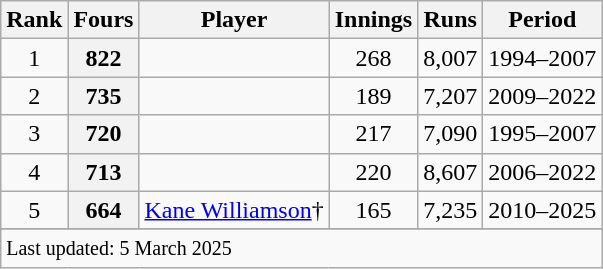<table class="wikitable plainrowheaders sortable">
<tr>
<th scope=col>Rank</th>
<th scope=col>Fours</th>
<th scope=col>Player</th>
<th scope=col>Innings</th>
<th scope=col>Runs</th>
<th scope=col>Period</th>
</tr>
<tr>
<td align=center>1</td>
<th scope=row style="text-align:center;">822</th>
<td></td>
<td align=center>268</td>
<td align=center>8,007</td>
<td>1994–2007</td>
</tr>
<tr>
<td align=center>2</td>
<th scope=row style=text-align:center;>735</th>
<td></td>
<td align=center>189</td>
<td align=center>7,207</td>
<td>2009–2022</td>
</tr>
<tr>
<td align=center>3</td>
<th scope=row style=text-align:center;>720</th>
<td></td>
<td align=center>217</td>
<td align=center>7,090</td>
<td>1995–2007</td>
</tr>
<tr>
<td align=center>4</td>
<th scope=row style=text-align:center;>713</th>
<td></td>
<td align=center>220</td>
<td align=center>8,607</td>
<td>2006–2022</td>
</tr>
<tr>
<td align=center>5</td>
<th scope=row style=text-align:center;>664</th>
<td><a href='#'>Kane Williamson</a>†</td>
<td align=center>165</td>
<td align=center>7,235</td>
<td>2010–2025</td>
</tr>
<tr>
</tr>
<tr class=sortbottom>
<td colspan=6><small>Last updated: 5 March 2025</small></td>
</tr>
</table>
